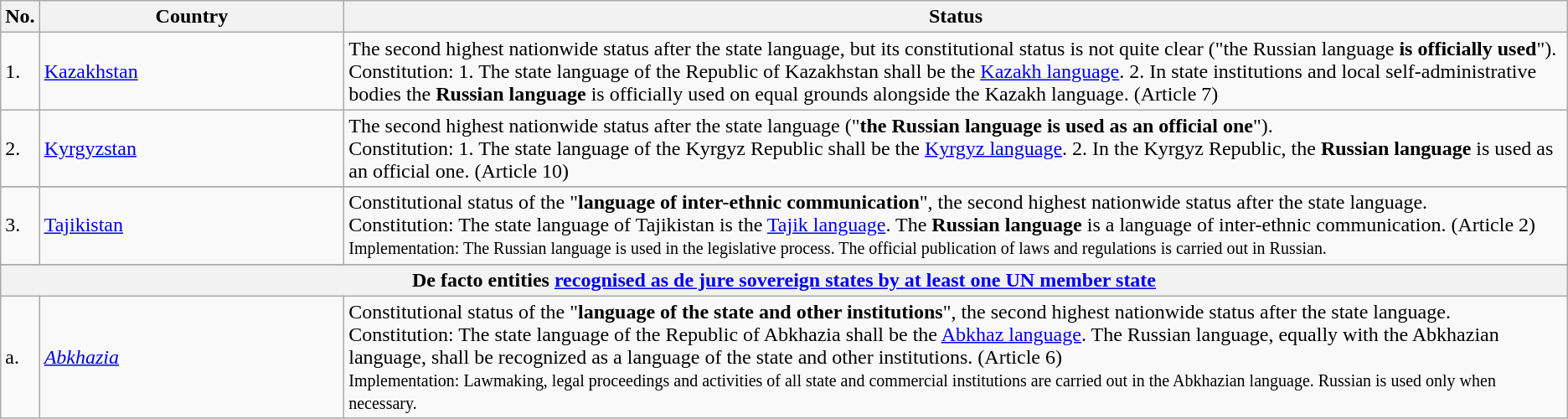<table class="wikitable sortable">
<tr>
<th scope="col">No.</th>
<th width=235 scope="col">Country</th>
<th scope="col">Status</th>
</tr>
<tr>
<td>1.</td>
<td><a href='#'>Kazakhstan</a></td>
<td>The second highest nationwide status after the state language, but its constitutional status is not quite clear ("the Russian language <strong>is officially used</strong>").<br>Constitution: 1. The state language of the Republic of Kazakhstan shall be the <a href='#'>Kazakh language</a>. 2. In state institutions and local self-administrative bodies the <strong>Russian language</strong> is officially used on equal grounds alongside the Kazakh language. (Article 7)<br></td>
</tr>
<tr>
<td>2.</td>
<td><a href='#'>Kyrgyzstan</a></td>
<td>The second highest nationwide status after the state language ("<strong>the Russian language is used as an official one</strong>").<br>Constitution: 1. The state language of the Kyrgyz Republic shall be the <a href='#'>Kyrgyz language</a>. 2. In the Kyrgyz Republic, the <strong>Russian language</strong> is used as an official one. (Article 10)</td>
</tr>
<tr>
</tr>
<tr>
<td>3.</td>
<td><a href='#'>Tajikistan</a></td>
<td>Constitutional status of the "<strong>language of inter-ethnic communication</strong>", the second highest nationwide status after the state language.<br>Constitution: The state language of Tajikistan is the <a href='#'>Tajik language</a>. The <strong>Russian language</strong> is a language of inter-ethnic communication. (Article 2)<br><small>Implementation: The Russian language is used in the legislative process. The official publication of laws and regulations is carried out in Russian.</small></td>
</tr>
<tr>
</tr>
<tr>
<th colspan="3">De facto entities <a href='#'>recognised as de jure sovereign states by at least one UN member state</a></th>
</tr>
<tr>
<td>a.</td>
<td><em><a href='#'>Abkhazia</a></em></td>
<td>Constitutional status of the "<strong>language of the state and other institutions</strong>", the second highest nationwide status after the state language.<br>Constitution: The state language of the Republic of Abkhazia shall be the <a href='#'>Abkhaz language</a>. The Russian language, equally with the Abkhazian language, shall be recognized as a language of the state and other institutions. (Article 6)<br><small>Implementation: Lawmaking, legal proceedings and activities of all state and commercial institutions are carried out in the Abkhazian language. Russian is used only when necessary.</small></td>
</tr>
</table>
